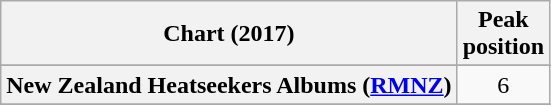<table class="wikitable sortable plainrowheaders" style="text-align:center">
<tr>
<th scope="col">Chart (2017)</th>
<th scope="col">Peak<br> position</th>
</tr>
<tr>
</tr>
<tr>
</tr>
<tr>
</tr>
<tr>
</tr>
<tr>
<th scope="row">New Zealand Heatseekers Albums (<a href='#'>RMNZ</a>)</th>
<td>6</td>
</tr>
<tr>
</tr>
<tr>
</tr>
<tr>
</tr>
<tr>
</tr>
<tr>
</tr>
<tr>
</tr>
<tr>
</tr>
</table>
